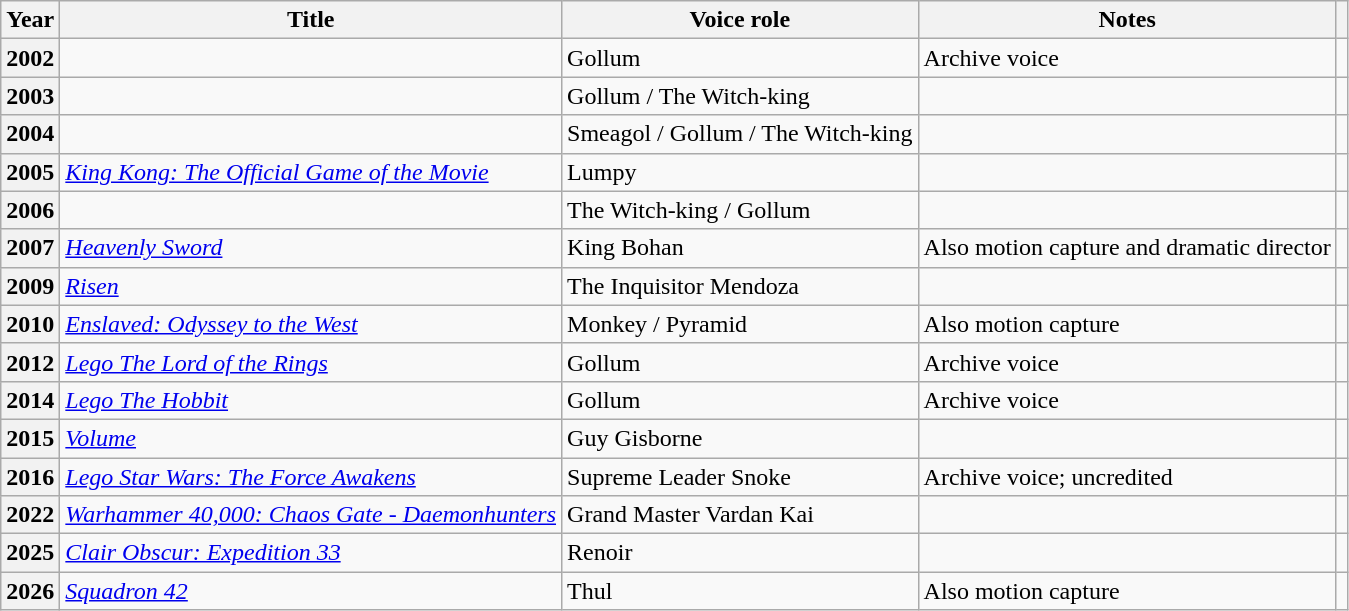<table class="wikitable plainrowheaders sortable" style="margin-right: 0;">
<tr>
<th scope="col">Year</th>
<th scope="col">Title</th>
<th scope="col">Voice role</th>
<th scope="col" class="unsortable">Notes</th>
<th scope="col" class="unsortable"></th>
</tr>
<tr>
<th scope="row">2002</th>
<td><em></em></td>
<td>Gollum</td>
<td>Archive voice</td>
<td style="text-align: center;"></td>
</tr>
<tr>
<th scope="row">2003</th>
<td><em></em></td>
<td>Gollum / The Witch-king</td>
<td></td>
<td style="text-align: center;"></td>
</tr>
<tr>
<th scope="row">2004</th>
<td><em></em></td>
<td>Smeagol / Gollum / The Witch-king</td>
<td></td>
<td style="text-align: center;"></td>
</tr>
<tr>
<th scope="row">2005</th>
<td><em><a href='#'>King Kong: The Official Game of the Movie</a></em></td>
<td>Lumpy</td>
<td></td>
<td style="text-align: center;"></td>
</tr>
<tr>
<th scope="row">2006</th>
<td><em></em></td>
<td>The Witch-king / Gollum</td>
<td></td>
<td style="text-align: center;"></td>
</tr>
<tr>
<th scope="row">2007</th>
<td><em><a href='#'>Heavenly Sword</a></em></td>
<td>King Bohan</td>
<td>Also motion capture and dramatic director</td>
<td style="text-align: center;"></td>
</tr>
<tr>
<th scope="row">2009</th>
<td><em><a href='#'>Risen</a></em></td>
<td>The Inquisitor Mendoza</td>
<td></td>
<td style="text-align: center;"></td>
</tr>
<tr>
<th scope="row">2010</th>
<td><em><a href='#'>Enslaved: Odyssey to the West</a></em></td>
<td>Monkey / Pyramid</td>
<td>Also motion capture</td>
<td style="text-align: center;"></td>
</tr>
<tr>
<th scope="row">2012</th>
<td><em><a href='#'>Lego The Lord of the Rings</a></em></td>
<td>Gollum</td>
<td>Archive voice</td>
<td style="text-align: center;"></td>
</tr>
<tr>
<th scope="row">2014</th>
<td><em><a href='#'>Lego The Hobbit</a></em></td>
<td>Gollum</td>
<td>Archive voice</td>
<td style="text-align: center;"></td>
</tr>
<tr>
<th scope="row">2015</th>
<td><em><a href='#'>Volume</a></em></td>
<td>Guy Gisborne</td>
<td></td>
<td style="text-align: center;"></td>
</tr>
<tr>
<th scope="row">2016</th>
<td><em><a href='#'>Lego Star Wars: The Force Awakens</a></em></td>
<td>Supreme Leader Snoke</td>
<td>Archive voice; uncredited</td>
<td style="text-align: center;"></td>
</tr>
<tr>
<th scope="row">2022</th>
<td><em><a href='#'>Warhammer 40,000: Chaos Gate - Daemonhunters</a></em></td>
<td>Grand Master Vardan Kai</td>
<td></td>
<td style="text-align: center;"></td>
</tr>
<tr>
<th scope="row">2025</th>
<td><em><a href='#'>Clair Obscur: Expedition 33</a></em></td>
<td>Renoir</td>
<td></td>
<td style="text-align: center;"></td>
</tr>
<tr>
<th scope="row">2026</th>
<td><em><a href='#'>Squadron 42</a></em></td>
<td>Thul</td>
<td>Also motion capture</td>
<td style="text-align: center;"></td>
</tr>
</table>
